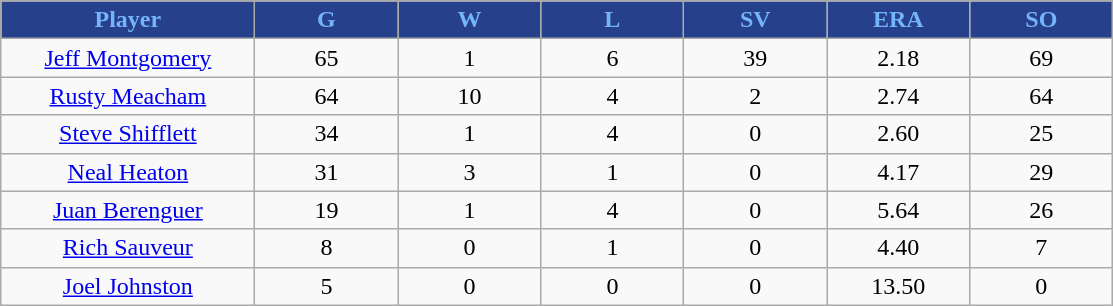<table class="wikitable sortable">
<tr>
<th style="background:#27408B;color:#74B4FA;" width="16%">Player</th>
<th style="background:#27408B;color:#74B4FA;" width="9%">G</th>
<th style="background:#27408B;color:#74B4FA;" width="9%">W</th>
<th style="background:#27408B;color:#74B4FA;" width="9%">L</th>
<th style="background:#27408B;color:#74B4FA;" width="9%">SV</th>
<th style="background:#27408B;color:#74B4FA;" width="9%">ERA</th>
<th style="background:#27408B;color:#74B4FA;" width="9%">SO</th>
</tr>
<tr align="center">
<td><a href='#'>Jeff Montgomery</a></td>
<td>65</td>
<td>1</td>
<td>6</td>
<td>39</td>
<td>2.18</td>
<td>69</td>
</tr>
<tr align=center>
<td><a href='#'>Rusty Meacham</a></td>
<td>64</td>
<td>10</td>
<td>4</td>
<td>2</td>
<td>2.74</td>
<td>64</td>
</tr>
<tr align=center>
<td><a href='#'>Steve Shifflett</a></td>
<td>34</td>
<td>1</td>
<td>4</td>
<td>0</td>
<td>2.60</td>
<td>25</td>
</tr>
<tr align=center>
<td><a href='#'>Neal Heaton</a></td>
<td>31</td>
<td>3</td>
<td>1</td>
<td>0</td>
<td>4.17</td>
<td>29</td>
</tr>
<tr align=center>
<td><a href='#'>Juan Berenguer</a></td>
<td>19</td>
<td>1</td>
<td>4</td>
<td>0</td>
<td>5.64</td>
<td>26</td>
</tr>
<tr align=center>
<td><a href='#'>Rich Sauveur</a></td>
<td>8</td>
<td>0</td>
<td>1</td>
<td>0</td>
<td>4.40</td>
<td>7</td>
</tr>
<tr align=center>
<td><a href='#'>Joel Johnston</a></td>
<td>5</td>
<td>0</td>
<td>0</td>
<td>0</td>
<td>13.50</td>
<td>0</td>
</tr>
</table>
